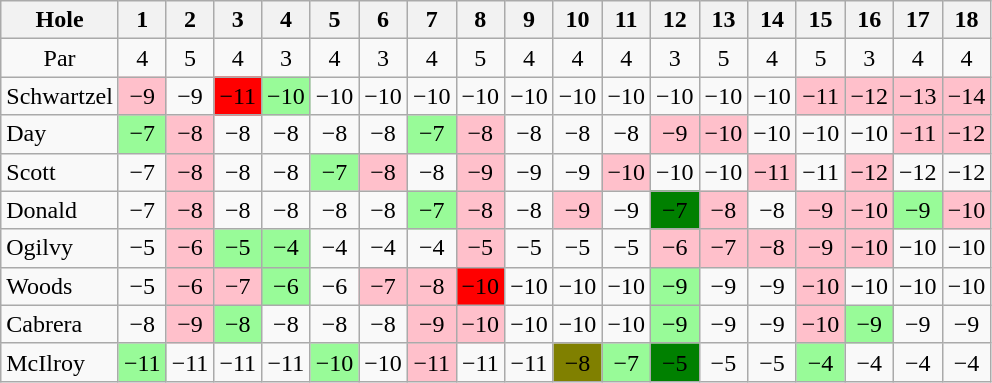<table class="wikitable" style="text-align:center">
<tr>
<th>Hole</th>
<th> 1 </th>
<th> 2 </th>
<th> 3 </th>
<th> 4 </th>
<th> 5 </th>
<th> 6 </th>
<th> 7 </th>
<th> 8 </th>
<th> 9 </th>
<th>10</th>
<th>11</th>
<th>12</th>
<th>13</th>
<th>14</th>
<th>15</th>
<th>16</th>
<th>17</th>
<th>18</th>
</tr>
<tr>
<td>Par</td>
<td>4</td>
<td>5</td>
<td>4</td>
<td>3</td>
<td>4</td>
<td>3</td>
<td>4</td>
<td>5</td>
<td>4</td>
<td>4</td>
<td>4</td>
<td>3</td>
<td>5</td>
<td>4</td>
<td>5</td>
<td>3</td>
<td>4</td>
<td>4</td>
</tr>
<tr>
<td align=left> Schwartzel</td>
<td style="background: Pink;">−9</td>
<td>−9</td>
<td style="background: Red;">−11</td>
<td style="background: PaleGreen;">−10</td>
<td>−10</td>
<td>−10</td>
<td>−10</td>
<td>−10</td>
<td>−10</td>
<td>−10</td>
<td>−10</td>
<td>−10</td>
<td>−10</td>
<td>−10</td>
<td style="background: Pink;">−11</td>
<td style="background: Pink;">−12</td>
<td style="background: Pink;">−13</td>
<td style="background: Pink;">−14</td>
</tr>
<tr>
<td align=left> Day</td>
<td style="background: PaleGreen;">−7</td>
<td style="background: Pink;">−8</td>
<td>−8</td>
<td>−8</td>
<td>−8</td>
<td>−8</td>
<td style="background: PaleGreen;">−7</td>
<td style="background: Pink;">−8</td>
<td>−8</td>
<td>−8</td>
<td>−8</td>
<td style="background: Pink;">−9</td>
<td style="background: Pink;">−10</td>
<td>−10</td>
<td>−10</td>
<td>−10</td>
<td style="background: Pink;">−11</td>
<td style="background: Pink;">−12</td>
</tr>
<tr>
<td align=left> Scott</td>
<td>−7</td>
<td style="background: Pink;">−8</td>
<td>−8</td>
<td>−8</td>
<td style="background: PaleGreen;">−7</td>
<td style="background: Pink;">−8</td>
<td>−8</td>
<td style="background: Pink;">−9</td>
<td>−9</td>
<td>−9</td>
<td style="background: Pink;">−10</td>
<td>−10</td>
<td>−10</td>
<td style="background: Pink;">−11</td>
<td>−11</td>
<td style="background: Pink;">−12</td>
<td>−12</td>
<td>−12</td>
</tr>
<tr>
<td align=left> Donald</td>
<td>−7</td>
<td style="background: Pink;">−8</td>
<td>−8</td>
<td>−8</td>
<td>−8</td>
<td>−8</td>
<td style="background: PaleGreen;">−7</td>
<td style="background: Pink;">−8</td>
<td>−8</td>
<td style="background: Pink;">−9</td>
<td>−9</td>
<td style="background: Green;">−7</td>
<td style="background: Pink;">−8</td>
<td>−8</td>
<td style="background: Pink;">−9</td>
<td style="background: Pink;">−10</td>
<td style="background: PaleGreen;">−9</td>
<td style="background: Pink;">−10</td>
</tr>
<tr>
<td align=left> Ogilvy</td>
<td>−5</td>
<td style="background: Pink;">−6</td>
<td style="background: PaleGreen;">−5</td>
<td style="background: PaleGreen;">−4</td>
<td>−4</td>
<td>−4</td>
<td>−4</td>
<td style="background: Pink;">−5</td>
<td>−5</td>
<td>−5</td>
<td>−5</td>
<td style="background: Pink;">−6</td>
<td style="background: Pink;">−7</td>
<td style="background: Pink;">−8</td>
<td style="background: Pink;">−9</td>
<td style="background: Pink;">−10</td>
<td>−10</td>
<td>−10</td>
</tr>
<tr>
<td align=left> Woods</td>
<td>−5</td>
<td style="background: Pink;">−6</td>
<td style="background: Pink;">−7</td>
<td style="background: PaleGreen;">−6</td>
<td>−6</td>
<td style="background: Pink;">−7</td>
<td style="background: Pink;">−8</td>
<td style="background: Red;">−10</td>
<td>−10</td>
<td>−10</td>
<td>−10</td>
<td style="background: PaleGreen;">−9</td>
<td>−9</td>
<td>−9</td>
<td style="background: Pink;">−10</td>
<td>−10</td>
<td>−10</td>
<td>−10</td>
</tr>
<tr>
<td align=left> Cabrera</td>
<td>−8</td>
<td style="background: Pink;">−9</td>
<td style="background: PaleGreen;">−8</td>
<td>−8</td>
<td>−8</td>
<td>−8</td>
<td style="background: Pink;">−9</td>
<td style="background: Pink;">−10</td>
<td>−10</td>
<td>−10</td>
<td>−10</td>
<td style="background: PaleGreen;">−9</td>
<td>−9</td>
<td>−9</td>
<td style="background: Pink;">−10</td>
<td style="background: PaleGreen;">−9</td>
<td>−9</td>
<td>−9</td>
</tr>
<tr>
<td align=left> McIlroy</td>
<td style="background: PaleGreen;">−11</td>
<td>−11</td>
<td>−11</td>
<td>−11</td>
<td style="background: PaleGreen;">−10</td>
<td>−10</td>
<td style="background: Pink;">−11</td>
<td>−11</td>
<td>−11</td>
<td style="background: Olive;">−8</td>
<td style="background: PaleGreen;">−7</td>
<td style="background: Green;">−5</td>
<td>−5</td>
<td>−5</td>
<td style="background: PaleGreen;">−4</td>
<td>−4</td>
<td>−4</td>
<td>−4</td>
</tr>
</table>
